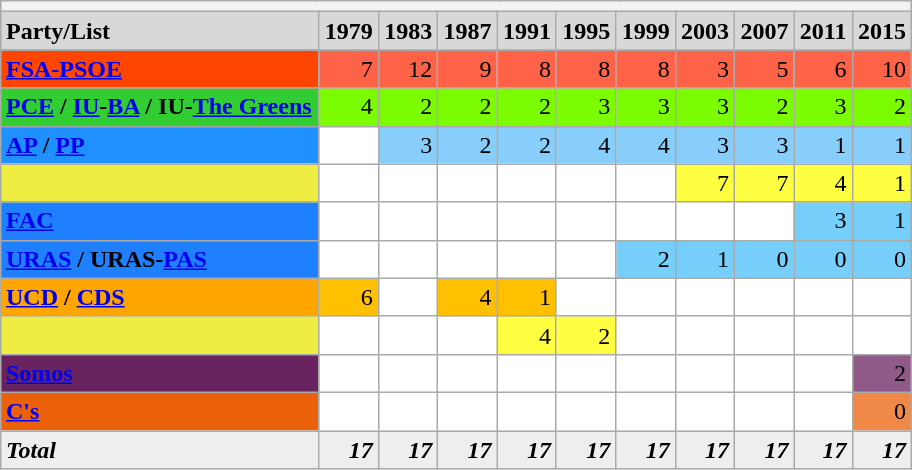<table class="wikitable" style="margin:0 auto">
<tr>
<th colspan="11" width="600px" bgcolor="#C0C0C0"></th>
</tr>
<tr bgcolor="#D8D8D8">
<td><strong>Party/List</strong></td>
<td align="right"><strong>1979</strong></td>
<td align="right"><strong>1983</strong></td>
<td align="right"><strong>1987</strong></td>
<td align="right"><strong>1991</strong></td>
<td align="right"><strong>1995</strong></td>
<td align="right"><strong>1999</strong></td>
<td align="right"><strong>2003</strong></td>
<td align="right"><strong>2007</strong></td>
<td align="right"><strong>2011</strong></td>
<td align="right"><strong>2015</strong></td>
</tr>
<tr>
<td bgcolor="#FF4500"><strong><a href='#'><span>FSA-PSOE</span></a></strong></td>
<td bgcolor="#FF6347" align="right">7</td>
<td bgcolor="#FF6347" align="right">12</td>
<td bgcolor="#FF6347" align="right">9</td>
<td bgcolor="#FF6347" align="right">8</td>
<td bgcolor="#FF6347" align="right">8</td>
<td bgcolor="#FF6347" align="right">8</td>
<td bgcolor="#FF6347" align="right">3</td>
<td bgcolor="#FF6347" align="right">5</td>
<td bgcolor="#FF6347" align="right">6</td>
<td bgcolor="#FF6347" align="right">10</td>
</tr>
<tr>
<td bgcolor="#32CD32"><strong><a href='#'><span>PCE</span></a> / <a href='#'><span>IU</span></a>-<a href='#'><span>BA</span></a> / <span>IU-</span><a href='#'><span>The Greens</span></a></strong></td>
<td bgcolor="#7CFC00" align="right">4</td>
<td bgcolor="#7CFC00" align="right">2</td>
<td bgcolor="#7CFC00" align="right">2</td>
<td bgcolor="#7CFC00" align="right">2</td>
<td bgcolor="#7CFC00" align="right">3</td>
<td bgcolor="#7CFC00" align="right">3</td>
<td bgcolor="#7CFC00" align="right">3</td>
<td bgcolor="#7CFC00" align="right">2</td>
<td bgcolor="#7CFC00" align="right">3</td>
<td bgcolor="#7CFC00" align="right">2</td>
</tr>
<tr>
<td bgcolor="#1E90FF"><strong><a href='#'><span>AP</span></a> / <a href='#'><span>PP</span></a></strong></td>
<td bgcolor="#FFFFFF" align="right"></td>
<td bgcolor="#87CEFA" align="right">3</td>
<td bgcolor="#87CEFA" align="right">2</td>
<td bgcolor="#87CEFA" align="right">2</td>
<td bgcolor="#87CEFA" align="right">4</td>
<td bgcolor="#87CEFA" align="right">4</td>
<td bgcolor="#87CEFA" align="right">3</td>
<td bgcolor="#87CEFA" align="right">3</td>
<td bgcolor="#87CEFA" align="right">1</td>
<td bgcolor="#87CEFA" align="right">1</td>
</tr>
<tr>
<td bgcolor="#EEEE42"><strong></strong></td>
<td bgcolor="#FFFFFF" align="right"></td>
<td bgcolor="#FFFFFF" align="right"></td>
<td bgcolor="#FFFFFF" align="right"></td>
<td bgcolor="#FFFFFF" align="right"></td>
<td bgcolor="#FFFFFF" align="right"></td>
<td bgcolor="#FFFFFF" align="right"></td>
<td bgcolor="#FFFF42" align="right">7</td>
<td bgcolor="#FFFF42" align="right">7</td>
<td bgcolor="#FFFF42" align="right">4</td>
<td bgcolor="#FFFF42" align="right">1</td>
</tr>
<tr>
<td bgcolor="#1E80FF"><strong><a href='#'><span>FAC</span></a></strong></td>
<td bgcolor="#FFFFFF" align="right"></td>
<td bgcolor="#FFFFFF" align="right"></td>
<td bgcolor="#FFFFFF" align="right"></td>
<td bgcolor="#FFFFFF" align="right"></td>
<td bgcolor="#FFFFFF" align="right"></td>
<td bgcolor="#FFFFFF" align="right"></td>
<td bgcolor="#FFFFFF" align="right"></td>
<td bgcolor="#FFFFFF" align="right"></td>
<td bgcolor="#76CEFA" align="right">3</td>
<td bgcolor="#76CEFA" align="right">1</td>
</tr>
<tr>
<td bgcolor="#1E80FF"><strong><a href='#'><span>URAS</span></a> / <span>URAS</span>-<a href='#'><span>PAS</span></a></strong></td>
<td bgcolor="#FFFFFF" align="right"></td>
<td bgcolor="#FFFFFF" align="right"></td>
<td bgcolor="#FFFFFF" align="right"></td>
<td bgcolor="#FFFFFF" align="right"></td>
<td bgcolor="#FFFFFF" align="right"></td>
<td bgcolor="#76CEFA" align="right">2</td>
<td bgcolor="#76CEFA" align="right">1</td>
<td bgcolor="#76CEFA" align="right">0</td>
<td bgcolor="#76CEFA" align="right">0</td>
<td bgcolor="#76CEFA" align="right">0</td>
</tr>
<tr>
<td bgcolor="#FFA500"><strong><a href='#'><span>UCD</span></a> / <a href='#'><span>CDS</span></a></strong></td>
<td bgcolor="#FFC000" align="right">6</td>
<td bgcolor="#FFFFFF" align="right"></td>
<td bgcolor="#FFC000" align="right">4</td>
<td bgcolor="#FFC000" align="right">1</td>
<td bgcolor="#FFFFFF" align="right"></td>
<td bgcolor="#FFFFFF" align="right"></td>
<td bgcolor="#FFFFFF" align="right"></td>
<td bgcolor="#FFFFFF" align="right"></td>
<td bgcolor="#FFFFFF" align="right"></td>
<td bgcolor="#FFFFFF" align="right"></td>
</tr>
<tr>
<td bgcolor="#EEEE42"><strong></strong></td>
<td bgcolor="#FFFFFF" align="right"></td>
<td bgcolor="#FFFFFF" align="right"></td>
<td bgcolor="#FFFFFF" align="right"></td>
<td bgcolor="#FFFF42" align="right">4</td>
<td bgcolor="#FFFF42" align="right">2</td>
<td bgcolor="#FFFFFF" align="right"></td>
<td bgcolor="#FFFFFF" align="right"></td>
<td bgcolor="#FFFFFF" align="right"></td>
<td bgcolor="#FFFFFF" align="right"></td>
<td bgcolor="#FFFFFF" align="right"></td>
</tr>
<tr>
<td bgcolor="#69235F"><strong><a href='#'><span>Somos</span></a></strong></td>
<td bgcolor="#FFFFFF" align="right"></td>
<td bgcolor="#FFFFFF" align="right"></td>
<td bgcolor="#FFFFFF" align="right"></td>
<td bgcolor="#FFFFFF" align="right"></td>
<td bgcolor="#FFFFFF" align="right"></td>
<td bgcolor="#FFFFFF" align="right"></td>
<td bgcolor="#FFFFFF" align="right"></td>
<td bgcolor="#FFFFFF" align="right"></td>
<td bgcolor="#FFFFFF" align="right"></td>
<td bgcolor="#8F5A87" align="right">2</td>
</tr>
<tr>
<td bgcolor="#EB6109"><strong><a href='#'><span>C's</span></a></strong></td>
<td bgcolor="#FFFFFF" align="right"></td>
<td bgcolor="#FFFFFF" align="right"></td>
<td bgcolor="#FFFFFF" align="right"></td>
<td bgcolor="#FFFFFF" align="right"></td>
<td bgcolor="#FFFFFF" align="right"></td>
<td bgcolor="#FFFFFF" align="right"></td>
<td bgcolor="#FFFFFF" align="right"></td>
<td bgcolor="#FFFFFF" align="right"></td>
<td bgcolor="#FFFFFF" align="right"></td>
<td bgcolor="#F08947" align="right">0</td>
</tr>
<tr bgcolor="#EEEEEE">
<td><strong><em>Total</em></strong></td>
<td align="right"><strong><em>17</em></strong></td>
<td align="right"><strong><em>17</em></strong></td>
<td align="right"><strong><em>17</em></strong></td>
<td align="right"><strong><em>17</em></strong></td>
<td align="right"><strong><em>17</em></strong></td>
<td align="right"><strong><em>17</em></strong></td>
<td align="right"><strong><em>17</em></strong></td>
<td align="right"><strong><em>17</em></strong></td>
<td align="right"><strong><em>17</em></strong></td>
<td align="right"><strong><em>17</em></strong></td>
</tr>
</table>
